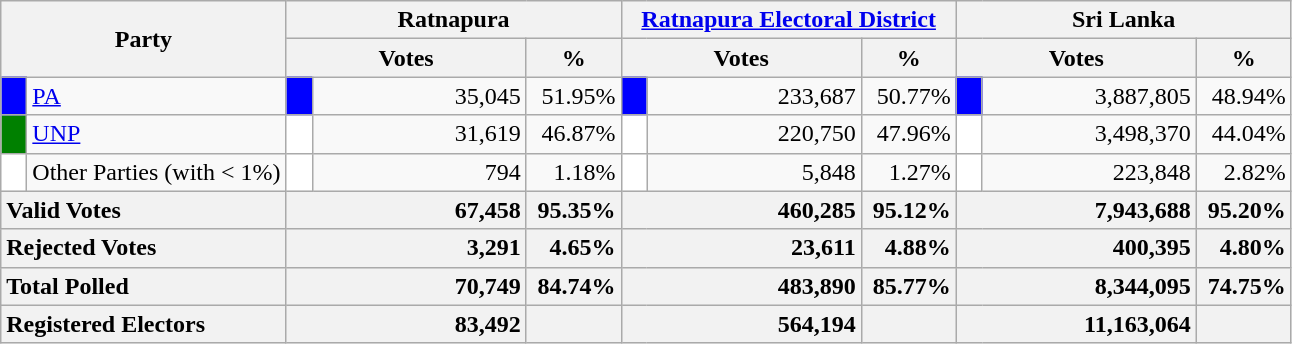<table class="wikitable">
<tr>
<th colspan="2" width="144px"rowspan="2">Party</th>
<th colspan="3" width="216px">Ratnapura</th>
<th colspan="3" width="216px"><a href='#'>Ratnapura Electoral District</a></th>
<th colspan="3" width="216px">Sri Lanka</th>
</tr>
<tr>
<th colspan="2" width="144px">Votes</th>
<th>%</th>
<th colspan="2" width="144px">Votes</th>
<th>%</th>
<th colspan="2" width="144px">Votes</th>
<th>%</th>
</tr>
<tr>
<td style="background-color:blue;" width="10px"></td>
<td style="text-align:left;"><a href='#'>PA</a></td>
<td style="background-color:blue;" width="10px"></td>
<td style="text-align:right;">35,045</td>
<td style="text-align:right;">51.95%</td>
<td style="background-color:blue;" width="10px"></td>
<td style="text-align:right;">233,687</td>
<td style="text-align:right;">50.77%</td>
<td style="background-color:blue;" width="10px"></td>
<td style="text-align:right;">3,887,805</td>
<td style="text-align:right;">48.94%</td>
</tr>
<tr>
<td style="background-color:green;" width="10px"></td>
<td style="text-align:left;"><a href='#'>UNP</a></td>
<td style="background-color:white;" width="10px"></td>
<td style="text-align:right;">31,619</td>
<td style="text-align:right;">46.87%</td>
<td style="background-color:white;" width="10px"></td>
<td style="text-align:right;">220,750</td>
<td style="text-align:right;">47.96%</td>
<td style="background-color:white;" width="10px"></td>
<td style="text-align:right;">3,498,370</td>
<td style="text-align:right;">44.04%</td>
</tr>
<tr>
<td style="background-color:white;" width="10px"></td>
<td style="text-align:left;">Other Parties (with < 1%)</td>
<td style="background-color:white;" width="10px"></td>
<td style="text-align:right;">794</td>
<td style="text-align:right;">1.18%</td>
<td style="background-color:white;" width="10px"></td>
<td style="text-align:right;">5,848</td>
<td style="text-align:right;">1.27%</td>
<td style="background-color:white;" width="10px"></td>
<td style="text-align:right;">223,848</td>
<td style="text-align:right;">2.82%</td>
</tr>
<tr>
<th colspan="2" width="144px"style="text-align:left;">Valid Votes</th>
<th style="text-align:right;"colspan="2" width="144px">67,458</th>
<th style="text-align:right;">95.35%</th>
<th style="text-align:right;"colspan="2" width="144px">460,285</th>
<th style="text-align:right;">95.12%</th>
<th style="text-align:right;"colspan="2" width="144px">7,943,688</th>
<th style="text-align:right;">95.20%</th>
</tr>
<tr>
<th colspan="2" width="144px"style="text-align:left;">Rejected Votes</th>
<th style="text-align:right;"colspan="2" width="144px">3,291</th>
<th style="text-align:right;">4.65%</th>
<th style="text-align:right;"colspan="2" width="144px">23,611</th>
<th style="text-align:right;">4.88%</th>
<th style="text-align:right;"colspan="2" width="144px">400,395</th>
<th style="text-align:right;">4.80%</th>
</tr>
<tr>
<th colspan="2" width="144px"style="text-align:left;">Total Polled</th>
<th style="text-align:right;"colspan="2" width="144px">70,749</th>
<th style="text-align:right;">84.74%</th>
<th style="text-align:right;"colspan="2" width="144px">483,890</th>
<th style="text-align:right;">85.77%</th>
<th style="text-align:right;"colspan="2" width="144px">8,344,095</th>
<th style="text-align:right;">74.75%</th>
</tr>
<tr>
<th colspan="2" width="144px"style="text-align:left;">Registered Electors</th>
<th style="text-align:right;"colspan="2" width="144px">83,492</th>
<th></th>
<th style="text-align:right;"colspan="2" width="144px">564,194</th>
<th></th>
<th style="text-align:right;"colspan="2" width="144px">11,163,064</th>
<th></th>
</tr>
</table>
